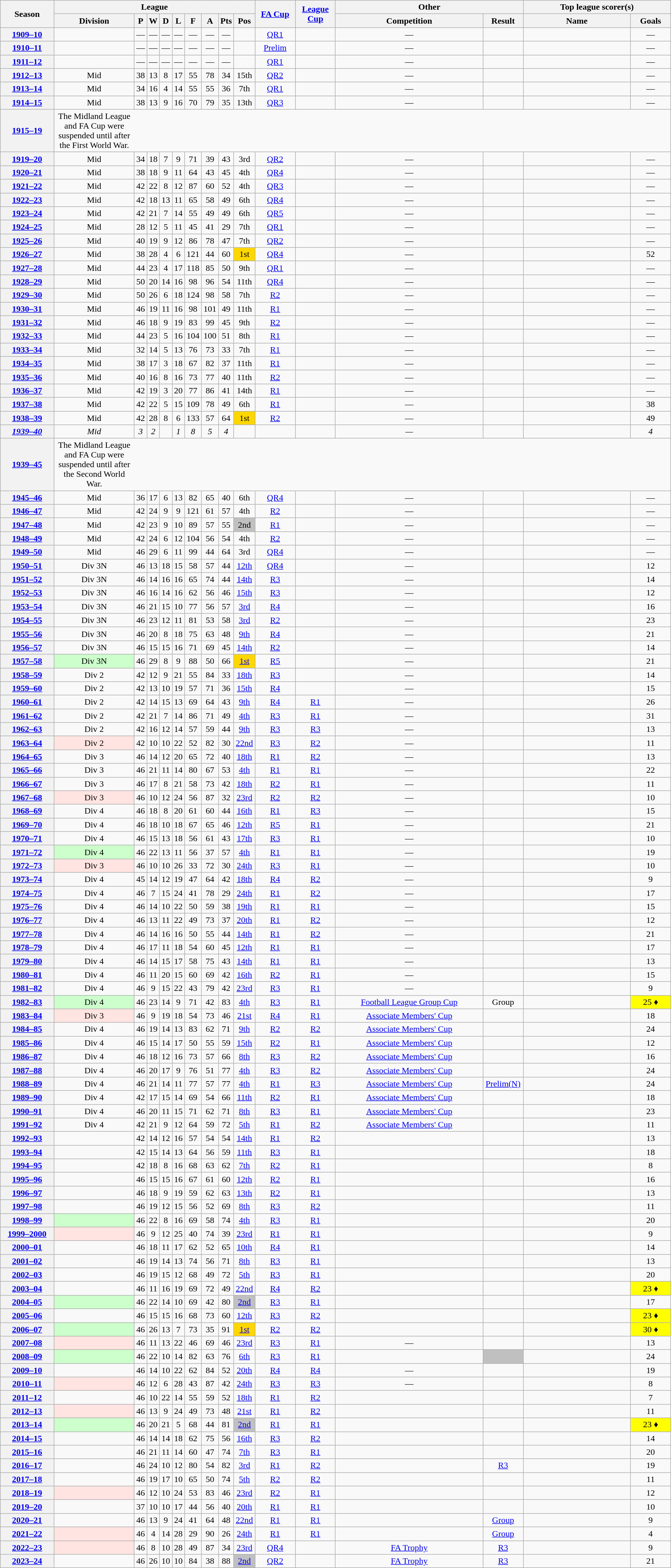<table class="wikitable sortable" style="text-align: center">
<tr>
<th rowspan=2 width=8% scope=col>Season</th>
<th colspan=9 width=30%>League</th>
<th rowspan=2 width=6% scope=col data-sort-type="text"><a href='#'>FA Cup</a></th>
<th rowspan=2 width=6% scope=col data-sort-type="text"><a href='#'>League Cup</a></th>
<th colspan=2>Other</th>
<th colspan=2>Top league scorer(s)</th>
</tr>
<tr class=unsortable>
<th scope=col width=12% data-sort-type="text">Division</th>
<th scope=col data-sort-type="number">P</th>
<th scope=col data-sort-type="number">W</th>
<th scope=col data-sort-type="number">D</th>
<th scope=col data-sort-type="number">L</th>
<th scope=col data-sort-type="number">F</th>
<th scope=col data-sort-type="number">A</th>
<th scope=col data-sort-type="number">Pts</th>
<th scope=col data-sort-type="number">Pos</th>
<th scope=col width=22% data-sort-type="text">Competition</th>
<th scope=col width=6% data-sort-type="text">Result</th>
<th scope=col width=16% data-sort-type="text">Name</th>
<th scope=col width=6% data-sort-type="number">Goals</th>
</tr>
<tr>
<th scope=row><a href='#'>1909–10</a></th>
<td></td>
<td>—</td>
<td>—</td>
<td>—</td>
<td>—</td>
<td>—</td>
<td>—</td>
<td>—</td>
<td></td>
<td><a href='#'>QR1</a></td>
<td></td>
<td>—</td>
<td></td>
<td style=text-align:left></td>
<td data-sort-value=-1>—</td>
</tr>
<tr>
<th scope=row><a href='#'>1910–11</a></th>
<td></td>
<td>—</td>
<td>—</td>
<td>—</td>
<td>—</td>
<td>—</td>
<td>—</td>
<td>—</td>
<td></td>
<td><a href='#'>Prelim</a></td>
<td></td>
<td>—</td>
<td></td>
<td style=text-align:left></td>
<td data-sort-value=-1>—</td>
</tr>
<tr>
<th scope=row><a href='#'>1911–12</a></th>
<td></td>
<td>—</td>
<td>—</td>
<td>—</td>
<td>—</td>
<td>—</td>
<td>—</td>
<td>—</td>
<td></td>
<td><a href='#'>QR1</a></td>
<td></td>
<td>—</td>
<td></td>
<td style=text-align:left></td>
<td data-sort-value=-1>—</td>
</tr>
<tr>
<th scope=row><a href='#'>1912–13</a></th>
<td>Mid</td>
<td>38</td>
<td>13</td>
<td>8</td>
<td>17</td>
<td>55</td>
<td>78</td>
<td>34</td>
<td>15th</td>
<td><a href='#'>QR2</a></td>
<td></td>
<td>—</td>
<td></td>
<td style=text-align:left></td>
<td data-sort-value=-1>—</td>
</tr>
<tr>
<th scope=row><a href='#'>1913–14</a></th>
<td>Mid</td>
<td>34</td>
<td>16</td>
<td>4</td>
<td>14</td>
<td>55</td>
<td>55</td>
<td>36</td>
<td>7th</td>
<td><a href='#'>QR1</a></td>
<td></td>
<td>—</td>
<td></td>
<td style=text-align:left></td>
<td data-sort-value=-1>—</td>
</tr>
<tr>
<th scope=row><a href='#'>1914–15</a></th>
<td>Mid</td>
<td>38</td>
<td>13</td>
<td>9</td>
<td>16</td>
<td>70</td>
<td>79</td>
<td>35</td>
<td>13th</td>
<td><a href='#'>QR3</a></td>
<td></td>
<td>—</td>
<td></td>
<td style=text-align:left></td>
<td data-sort-value=-1>—</td>
</tr>
<tr>
<th scope=row><a href='#'>1915–19</a></th>
<td data-sort-value="ZZZ"><div>The Midland League and FA Cup were suspended until after the First World War.</div></td>
<td style=border-left-style:hidden data-sort-value="—"></td>
<td style=border-left-style:hidden data-sort-value="—"></td>
<td style=border-left-style:hidden data-sort-value="—"></td>
<td style=border-left-style:hidden data-sort-value="—"></td>
<td style=border-left-style:hidden data-sort-value="—"></td>
<td style=border-left-style:hidden data-sort-value="—"></td>
<td style=border-left-style:hidden data-sort-value="—"></td>
<td style=border-left-style:hidden data-sort-value="999"></td>
<td style=border-left-style:hidden data-sort-value="—"></td>
<td style=border-left-style:hidden data-sort-value="—"></td>
<td style=border-left-style:hidden data-sort-value=" "></td>
<td style=border-left-style:hidden data-sort-value="—"></td>
<td style=border-left-style:hidden data-sort-value="zzzz"></td>
<td style=border-left-style:hidden data-sort-value="-99"></td>
</tr>
<tr>
<th scope=row><a href='#'>1919–20</a></th>
<td>Mid</td>
<td>34</td>
<td>18</td>
<td>7</td>
<td>9</td>
<td>71</td>
<td>39</td>
<td>43</td>
<td>3rd</td>
<td><a href='#'>QR2</a></td>
<td></td>
<td>—</td>
<td></td>
<td style=text-align:left></td>
<td data-sort-value=-1>—</td>
</tr>
<tr>
<th scope=row><a href='#'>1920–21</a></th>
<td>Mid</td>
<td>38</td>
<td>18</td>
<td>9</td>
<td>11</td>
<td>64</td>
<td>43</td>
<td>45</td>
<td>4th</td>
<td><a href='#'>QR4</a></td>
<td></td>
<td>—</td>
<td></td>
<td style=text-align:left></td>
<td data-sort-value=-1>—</td>
</tr>
<tr>
<th scope=row><a href='#'>1921–22</a></th>
<td>Mid</td>
<td>42</td>
<td>22</td>
<td>8</td>
<td>12</td>
<td>87</td>
<td>60</td>
<td>52</td>
<td>4th</td>
<td><a href='#'>QR3</a></td>
<td></td>
<td>—</td>
<td></td>
<td style=text-align:left></td>
<td data-sort-value=-1>—</td>
</tr>
<tr>
<th scope=row><a href='#'>1922–23</a></th>
<td>Mid</td>
<td>42</td>
<td>18</td>
<td>13</td>
<td>11</td>
<td>65</td>
<td>58</td>
<td>49</td>
<td>6th</td>
<td><a href='#'>QR4</a></td>
<td></td>
<td>—</td>
<td></td>
<td style=text-align:left></td>
<td data-sort-value=-1>—</td>
</tr>
<tr>
<th scope=row><a href='#'>1923–24</a></th>
<td>Mid</td>
<td>42</td>
<td>21</td>
<td>7</td>
<td>14</td>
<td>55</td>
<td>49</td>
<td>49</td>
<td>6th</td>
<td><a href='#'>QR5</a></td>
<td></td>
<td>—</td>
<td></td>
<td style=text-align:left></td>
<td data-sort-value=-1>—</td>
</tr>
<tr>
<th scope=row><a href='#'>1924–25</a></th>
<td>Mid</td>
<td>28</td>
<td>12</td>
<td>5</td>
<td>11</td>
<td>45</td>
<td>41</td>
<td>29</td>
<td>7th</td>
<td><a href='#'>QR1</a></td>
<td></td>
<td>—</td>
<td></td>
<td style=text-align:left></td>
<td data-sort-value=-1>—</td>
</tr>
<tr>
<th scope=row><a href='#'>1925–26</a></th>
<td>Mid</td>
<td>40</td>
<td>19</td>
<td>9</td>
<td>12</td>
<td>86</td>
<td>78</td>
<td>47</td>
<td>7th</td>
<td><a href='#'>QR2</a></td>
<td></td>
<td>—</td>
<td></td>
<td style=text-align:left></td>
<td data-sort-value=-1>—</td>
</tr>
<tr>
<th scope=row><a href='#'>1926–27</a></th>
<td>Mid</td>
<td>38</td>
<td>28</td>
<td>4</td>
<td>6</td>
<td>121</td>
<td>44</td>
<td>60</td>
<td style=background:gold>1st</td>
<td><a href='#'>QR4</a></td>
<td></td>
<td>—</td>
<td></td>
<td style=text-align:left></td>
<td>52</td>
</tr>
<tr>
<th scope=row><a href='#'>1927–28</a></th>
<td>Mid</td>
<td>44</td>
<td>23</td>
<td>4</td>
<td>17</td>
<td>118</td>
<td>85</td>
<td>50</td>
<td>9th</td>
<td><a href='#'>QR1</a></td>
<td></td>
<td>—</td>
<td></td>
<td style=text-align:left></td>
<td data-sort-value=-1>—</td>
</tr>
<tr>
<th scope=row><a href='#'>1928–29</a></th>
<td>Mid</td>
<td>50</td>
<td>20</td>
<td>14</td>
<td>16</td>
<td>98</td>
<td>96</td>
<td>54</td>
<td>11th</td>
<td><a href='#'>QR4</a></td>
<td></td>
<td>—</td>
<td></td>
<td style=text-align:left></td>
<td data-sort-value=-1>—</td>
</tr>
<tr>
<th scope=row><a href='#'>1929–30</a></th>
<td>Mid</td>
<td>50</td>
<td>26</td>
<td>6</td>
<td>18</td>
<td>124</td>
<td>98</td>
<td>58</td>
<td>7th</td>
<td><a href='#'>R2</a></td>
<td></td>
<td>—</td>
<td></td>
<td style=text-align:left></td>
<td data-sort-value=-1>—</td>
</tr>
<tr>
<th scope=row><a href='#'>1930–31</a></th>
<td>Mid</td>
<td>46</td>
<td>19</td>
<td>11</td>
<td>16</td>
<td>98</td>
<td>101</td>
<td>49</td>
<td>11th</td>
<td><a href='#'>R1</a></td>
<td></td>
<td>—</td>
<td></td>
<td style=text-align:left></td>
<td data-sort-value=-1>—</td>
</tr>
<tr>
<th scope=row><a href='#'>1931–32</a></th>
<td>Mid</td>
<td>46</td>
<td>18</td>
<td>9</td>
<td>19</td>
<td>83</td>
<td>99</td>
<td>45</td>
<td>9th</td>
<td><a href='#'>R2</a></td>
<td></td>
<td>—</td>
<td></td>
<td style=text-align:left></td>
<td data-sort-value=-1>—</td>
</tr>
<tr>
<th scope=row><a href='#'>1932–33</a></th>
<td>Mid</td>
<td>44</td>
<td>23</td>
<td>5</td>
<td>16</td>
<td>104</td>
<td>100</td>
<td>51</td>
<td>8th</td>
<td><a href='#'>R1</a></td>
<td></td>
<td>—</td>
<td></td>
<td style=text-align:left></td>
<td data-sort-value=-1>—</td>
</tr>
<tr>
<th scope=row><a href='#'>1933–34</a></th>
<td>Mid</td>
<td>32</td>
<td>14</td>
<td>5</td>
<td>13</td>
<td>76</td>
<td>73</td>
<td>33</td>
<td>7th</td>
<td><a href='#'>R1</a></td>
<td></td>
<td>—</td>
<td></td>
<td style=text-align:left></td>
<td data-sort-value=-1>—</td>
</tr>
<tr>
<th scope=row><a href='#'>1934–35</a></th>
<td>Mid</td>
<td>38</td>
<td>17</td>
<td>3</td>
<td>18</td>
<td>67</td>
<td>82</td>
<td>37</td>
<td>11th</td>
<td><a href='#'>R1</a></td>
<td></td>
<td>—</td>
<td></td>
<td style=text-align:left></td>
<td data-sort-value=-1>—</td>
</tr>
<tr>
<th scope=row><a href='#'>1935–36</a></th>
<td>Mid</td>
<td>40</td>
<td>16</td>
<td>8</td>
<td>16</td>
<td>73</td>
<td>77</td>
<td>40</td>
<td>11th</td>
<td><a href='#'>R2</a></td>
<td></td>
<td>—</td>
<td></td>
<td style=text-align:left></td>
<td data-sort-value=-1>—</td>
</tr>
<tr>
<th scope=row><a href='#'>1936–37</a></th>
<td>Mid</td>
<td>42</td>
<td>19</td>
<td>3</td>
<td>20</td>
<td>77</td>
<td>86</td>
<td>41</td>
<td>14th</td>
<td><a href='#'>R1</a></td>
<td></td>
<td>—</td>
<td></td>
<td style=text-align:left></td>
<td data-sort-value=-1>—</td>
</tr>
<tr>
<th scope=row><a href='#'>1937–38</a></th>
<td>Mid</td>
<td>42</td>
<td>22</td>
<td>5</td>
<td>15</td>
<td>109</td>
<td>78</td>
<td>49</td>
<td>6th</td>
<td><a href='#'>R1</a></td>
<td></td>
<td>—</td>
<td></td>
<td style=text-align:left></td>
<td>38</td>
</tr>
<tr>
<th scope=row><a href='#'>1938–39</a></th>
<td>Mid</td>
<td>42</td>
<td>28</td>
<td>8</td>
<td>6</td>
<td>133</td>
<td>57</td>
<td>64</td>
<td style=background:gold>1st</td>
<td><a href='#'>R2</a></td>
<td></td>
<td>—</td>
<td></td>
<td style=text-align:left></td>
<td>49</td>
</tr>
<tr style=font-style:italic>
<th scope=row><a href='#'>1939–40</a></th>
<td>Mid</td>
<td>3</td>
<td>2</td>
<td></td>
<td>1</td>
<td>8</td>
<td>5</td>
<td>4</td>
<td></td>
<td></td>
<td></td>
<td>—</td>
<td></td>
<td style=text-align:left></td>
<td>4</td>
</tr>
<tr>
<th scope=row><a href='#'>1939–45</a></th>
<td data-sort-value="ZZZ"><div>The Midland League and FA Cup were suspended until after the Second World War.</div></td>
<td style=border-left-style:hidden data-sort-value="—"></td>
<td style=border-left-style:hidden data-sort-value="—"></td>
<td style=border-left-style:hidden data-sort-value="—"></td>
<td style=border-left-style:hidden data-sort-value="—"></td>
<td style=border-left-style:hidden data-sort-value="—"></td>
<td style=border-left-style:hidden data-sort-value="—"></td>
<td style=border-left-style:hidden data-sort-value="—"></td>
<td style=border-left-style:hidden data-sort-value="999"></td>
<td style=border-left-style:hidden data-sort-value="—"></td>
<td style=border-left-style:hidden data-sort-value="—"></td>
<td style=border-left-style:hidden data-sort-value=" "></td>
<td style=border-left-style:hidden data-sort-value="—"></td>
<td style=border-left-style:hidden data-sort-value="zzzz"></td>
<td style=border-left-style:hidden data-sort-value="-99"></td>
</tr>
<tr>
<th scope=row><a href='#'>1945–46</a></th>
<td>Mid</td>
<td>36</td>
<td>17</td>
<td>6</td>
<td>13</td>
<td>82</td>
<td>65</td>
<td>40</td>
<td>6th</td>
<td><a href='#'>QR4</a></td>
<td></td>
<td>—</td>
<td></td>
<td style=text-align:left></td>
<td data-sort-value=-1>—</td>
</tr>
<tr>
<th scope=row><a href='#'>1946–47</a></th>
<td>Mid</td>
<td>42</td>
<td>24</td>
<td>9</td>
<td>9</td>
<td>121</td>
<td>61</td>
<td>57</td>
<td>4th</td>
<td><a href='#'>R2</a></td>
<td></td>
<td>—</td>
<td></td>
<td style=text-align:left></td>
<td data-sort-value=-1>—</td>
</tr>
<tr>
<th scope=row><a href='#'>1947–48</a></th>
<td>Mid</td>
<td>42</td>
<td>23</td>
<td>9</td>
<td>10</td>
<td>89</td>
<td>57</td>
<td>55</td>
<td style=background:silver>2nd</td>
<td><a href='#'>R1</a></td>
<td></td>
<td>—</td>
<td></td>
<td style=text-align:left></td>
<td data-sort-value=-1>—</td>
</tr>
<tr>
<th scope=row><a href='#'>1948–49</a></th>
<td>Mid</td>
<td>42</td>
<td>24</td>
<td>6</td>
<td>12</td>
<td>104</td>
<td>56</td>
<td>54</td>
<td>4th</td>
<td><a href='#'>R2</a></td>
<td></td>
<td>—</td>
<td></td>
<td style=text-align:left></td>
<td data-sort-value=-1>—</td>
</tr>
<tr>
<th scope=row><a href='#'>1949–50</a></th>
<td>Mid</td>
<td>46</td>
<td>29</td>
<td>6</td>
<td>11</td>
<td>99</td>
<td>44</td>
<td>64</td>
<td>3rd</td>
<td><a href='#'>QR4</a></td>
<td></td>
<td>—</td>
<td></td>
<td style=text-align:left></td>
<td data-sort-value=-1>—</td>
</tr>
<tr>
<th scope="row"><a href='#'>1950–51</a></th>
<td>Div 3N</td>
<td>46</td>
<td>13</td>
<td>18</td>
<td>15</td>
<td>58</td>
<td>57</td>
<td>44</td>
<td><a href='#'>12th</a></td>
<td><a href='#'>QR4</a></td>
<td></td>
<td>—</td>
<td></td>
<td style=text-align:left></td>
<td>12</td>
</tr>
<tr>
<th scope="row"><a href='#'>1951–52</a></th>
<td>Div 3N</td>
<td>46</td>
<td>14</td>
<td>16</td>
<td>16</td>
<td>65</td>
<td>74</td>
<td>44</td>
<td><a href='#'>14th</a></td>
<td><a href='#'>R3</a></td>
<td></td>
<td>—</td>
<td></td>
<td style=text-align:left></td>
<td>14</td>
</tr>
<tr>
<th scope="row"><a href='#'>1952–53</a></th>
<td>Div 3N</td>
<td>46</td>
<td>16</td>
<td>14</td>
<td>16</td>
<td>62</td>
<td>56</td>
<td>46</td>
<td><a href='#'>15th</a></td>
<td><a href='#'>R3</a></td>
<td></td>
<td>—</td>
<td></td>
<td style=text-align:left></td>
<td>12</td>
</tr>
<tr>
<th scope="row"><a href='#'>1953–54</a></th>
<td>Div 3N</td>
<td>46</td>
<td>21</td>
<td>15</td>
<td>10</td>
<td>77</td>
<td>56</td>
<td>57</td>
<td><a href='#'>3rd</a></td>
<td><a href='#'>R4</a></td>
<td></td>
<td>—</td>
<td></td>
<td style=text-align:left></td>
<td>16</td>
</tr>
<tr>
<th scope="row"><a href='#'>1954–55</a></th>
<td>Div 3N</td>
<td>46</td>
<td>23</td>
<td>12</td>
<td>11</td>
<td>81</td>
<td>53</td>
<td>58</td>
<td><a href='#'>3rd</a></td>
<td><a href='#'>R2</a></td>
<td></td>
<td>—</td>
<td></td>
<td style=text-align:left></td>
<td>23</td>
</tr>
<tr>
<th scope="row"><a href='#'>1955–56</a></th>
<td>Div 3N</td>
<td>46</td>
<td>20</td>
<td>8</td>
<td>18</td>
<td>75</td>
<td>63</td>
<td>48</td>
<td><a href='#'>9th</a></td>
<td><a href='#'>R4</a></td>
<td></td>
<td>—</td>
<td></td>
<td style=text-align:left></td>
<td>21</td>
</tr>
<tr>
<th scope="row"><a href='#'>1956–57</a></th>
<td>Div 3N</td>
<td>46</td>
<td>15</td>
<td>15</td>
<td>16</td>
<td>71</td>
<td>69</td>
<td>45</td>
<td><a href='#'>14th</a></td>
<td><a href='#'>R2</a></td>
<td></td>
<td>—</td>
<td></td>
<td style=text-align:left></td>
<td>14</td>
</tr>
<tr>
<th scope="row"><a href='#'>1957–58</a></th>
<td style=background:#cfc>Div 3N </td>
<td>46</td>
<td>29</td>
<td>8</td>
<td>9</td>
<td>88</td>
<td>50</td>
<td>66</td>
<td style=background:gold><a href='#'>1st</a></td>
<td><a href='#'>R5</a></td>
<td></td>
<td>—</td>
<td></td>
<td style=text-align:left></td>
<td>21</td>
</tr>
<tr>
<th scope="row"><a href='#'>1958–59</a></th>
<td>Div 2</td>
<td>42</td>
<td>12</td>
<td>9</td>
<td>21</td>
<td>55</td>
<td>84</td>
<td>33</td>
<td><a href='#'>18th</a></td>
<td><a href='#'>R3</a></td>
<td></td>
<td>—</td>
<td></td>
<td style=text-align:left></td>
<td>14</td>
</tr>
<tr>
<th scope="row"><a href='#'>1959–60</a></th>
<td>Div 2</td>
<td>42</td>
<td>13</td>
<td>10</td>
<td>19</td>
<td>57</td>
<td>71</td>
<td>36</td>
<td><a href='#'>15th</a></td>
<td><a href='#'>R4</a></td>
<td></td>
<td>—</td>
<td></td>
<td style=text-align:left></td>
<td>15</td>
</tr>
<tr>
<th scope=row><a href='#'>1960–61</a></th>
<td>Div 2</td>
<td>42</td>
<td>14</td>
<td>15</td>
<td>13</td>
<td>69</td>
<td>64</td>
<td>43</td>
<td><a href='#'>9th</a></td>
<td><a href='#'>R4</a></td>
<td><a href='#'>R1</a></td>
<td>—</td>
<td></td>
<td style=text-align:left></td>
<td>26</td>
</tr>
<tr>
<th scope=row><a href='#'>1961–62</a></th>
<td>Div 2</td>
<td>42</td>
<td>21</td>
<td>7</td>
<td>14</td>
<td>86</td>
<td>71</td>
<td>49</td>
<td><a href='#'>4th</a></td>
<td><a href='#'>R3</a></td>
<td><a href='#'>R1</a></td>
<td>—</td>
<td></td>
<td style=text-align:left></td>
<td>31</td>
</tr>
<tr>
<th scope=row><a href='#'>1962–63</a></th>
<td>Div 2</td>
<td>42</td>
<td>16</td>
<td>12</td>
<td>14</td>
<td>57</td>
<td>59</td>
<td>44</td>
<td><a href='#'>9th</a></td>
<td><a href='#'>R3</a></td>
<td><a href='#'>R3</a></td>
<td>—</td>
<td></td>
<td style=text-align:left></td>
<td>13</td>
</tr>
<tr>
<th scope=row><a href='#'>1963–64</a></th>
<td style=background:MistyRose>Div 2 </td>
<td>42</td>
<td>10</td>
<td>10</td>
<td>22</td>
<td>52</td>
<td>82</td>
<td>30</td>
<td><a href='#'>22nd</a></td>
<td><a href='#'>R3</a></td>
<td><a href='#'>R2</a></td>
<td>—</td>
<td></td>
<td style=text-align:left></td>
<td>11</td>
</tr>
<tr>
<th scope=row><a href='#'>1964–65</a></th>
<td>Div 3</td>
<td>46</td>
<td>14</td>
<td>12</td>
<td>20</td>
<td>65</td>
<td>72</td>
<td>40</td>
<td><a href='#'>18th</a></td>
<td><a href='#'>R1</a></td>
<td><a href='#'>R2</a></td>
<td>—</td>
<td></td>
<td style=text-align:left></td>
<td>13</td>
</tr>
<tr>
<th scope=row><a href='#'>1965–66</a></th>
<td>Div 3</td>
<td>46</td>
<td>21</td>
<td>11</td>
<td>14</td>
<td>80</td>
<td>67</td>
<td>53</td>
<td><a href='#'>4th</a></td>
<td><a href='#'>R1</a></td>
<td><a href='#'>R1</a></td>
<td>—</td>
<td></td>
<td style=text-align:left></td>
<td>22</td>
</tr>
<tr>
<th scope=row><a href='#'>1966–67</a></th>
<td>Div 3</td>
<td>46</td>
<td>17</td>
<td>8</td>
<td>21</td>
<td>58</td>
<td>73</td>
<td>42</td>
<td><a href='#'>18th</a></td>
<td><a href='#'>R2</a></td>
<td><a href='#'>R1</a></td>
<td>—</td>
<td></td>
<td style=text-align:left></td>
<td>11</td>
</tr>
<tr>
<th scope=row><a href='#'>1967–68</a></th>
<td style=background:MistyRose>Div 3 </td>
<td>46</td>
<td>10</td>
<td>12</td>
<td>24</td>
<td>56</td>
<td>87</td>
<td>32</td>
<td><a href='#'>23rd</a></td>
<td><a href='#'>R2</a></td>
<td><a href='#'>R2</a></td>
<td>—</td>
<td></td>
<td style=text-align:left></td>
<td>10</td>
</tr>
<tr>
<th scope=row><a href='#'>1968–69</a></th>
<td>Div 4</td>
<td>46</td>
<td>18</td>
<td>8</td>
<td>20</td>
<td>61</td>
<td>60</td>
<td>44</td>
<td><a href='#'>16th</a></td>
<td><a href='#'>R1</a></td>
<td><a href='#'>R3</a></td>
<td>—</td>
<td></td>
<td style=text-align:left></td>
<td>15</td>
</tr>
<tr>
<th scope=row><a href='#'>1969–70</a></th>
<td>Div 4</td>
<td>46</td>
<td>18</td>
<td>10</td>
<td>18</td>
<td>67</td>
<td>65</td>
<td>46</td>
<td><a href='#'>12th</a></td>
<td><a href='#'>R5</a></td>
<td><a href='#'>R1</a></td>
<td>—</td>
<td></td>
<td style=text-align:left></td>
<td>21</td>
</tr>
<tr>
<th scope=row><a href='#'>1970–71</a></th>
<td>Div 4</td>
<td>46</td>
<td>15</td>
<td>13</td>
<td>18</td>
<td>56</td>
<td>61</td>
<td>43</td>
<td><a href='#'>17th</a></td>
<td><a href='#'>R3</a></td>
<td><a href='#'>R1</a></td>
<td>—</td>
<td></td>
<td style=text-align:left></td>
<td>10</td>
</tr>
<tr>
<th scope=row><a href='#'>1971–72</a></th>
<td style=background:#cfc>Div 4 </td>
<td>46</td>
<td>22</td>
<td>13</td>
<td>11</td>
<td>56</td>
<td>37</td>
<td>57</td>
<td><a href='#'>4th</a></td>
<td><a href='#'>R1</a></td>
<td><a href='#'>R1</a></td>
<td>—</td>
<td></td>
<td style=text-align:left></td>
<td>19</td>
</tr>
<tr>
<th scope=row><a href='#'>1972–73</a></th>
<td style=background:MistyRose>Div 3 </td>
<td>46</td>
<td>10</td>
<td>10</td>
<td>26</td>
<td>33</td>
<td>72</td>
<td>30</td>
<td><a href='#'>24th</a></td>
<td><a href='#'>R3</a></td>
<td><a href='#'>R1</a></td>
<td>—</td>
<td></td>
<td style=text-align:left></td>
<td>10</td>
</tr>
<tr>
<th scope=row><a href='#'>1973–74</a></th>
<td>Div 4</td>
<td>45</td>
<td>14</td>
<td>12</td>
<td>19</td>
<td>47</td>
<td>64</td>
<td>42</td>
<td><a href='#'>18th</a></td>
<td><a href='#'>R4</a></td>
<td><a href='#'>R2</a></td>
<td>—</td>
<td></td>
<td style=text-align:left></td>
<td>9</td>
</tr>
<tr>
<th scope=row><a href='#'>1974–75</a></th>
<td>Div 4</td>
<td>46</td>
<td>7</td>
<td>15</td>
<td>24</td>
<td>41</td>
<td>78</td>
<td>29</td>
<td><a href='#'>24th</a></td>
<td><a href='#'>R1</a></td>
<td><a href='#'>R2</a></td>
<td>—</td>
<td></td>
<td style=text-align:left></td>
<td>17</td>
</tr>
<tr>
<th scope=row><a href='#'>1975–76</a></th>
<td>Div 4</td>
<td>46</td>
<td>14</td>
<td>10</td>
<td>22</td>
<td>50</td>
<td>59</td>
<td>38</td>
<td><a href='#'>19th</a></td>
<td><a href='#'>R1</a></td>
<td><a href='#'>R1</a></td>
<td>—</td>
<td></td>
<td style=text-align:left></td>
<td>15</td>
</tr>
<tr>
<th scope=row><a href='#'>1976–77</a></th>
<td>Div 4</td>
<td>46</td>
<td>13</td>
<td>11</td>
<td>22</td>
<td>49</td>
<td>73</td>
<td>37</td>
<td><a href='#'>20th</a></td>
<td><a href='#'>R1</a></td>
<td><a href='#'>R2</a></td>
<td>—</td>
<td></td>
<td style=text-align:left></td>
<td>12</td>
</tr>
<tr>
<th scope=row><a href='#'>1977–78</a></th>
<td>Div 4</td>
<td>46</td>
<td>14</td>
<td>16</td>
<td>16</td>
<td>50</td>
<td>55</td>
<td>44</td>
<td><a href='#'>14th</a></td>
<td><a href='#'>R1</a></td>
<td><a href='#'>R2</a></td>
<td>—</td>
<td></td>
<td style=text-align:left></td>
<td>21</td>
</tr>
<tr>
<th scope=row><a href='#'>1978–79</a></th>
<td>Div 4</td>
<td>46</td>
<td>17</td>
<td>11</td>
<td>18</td>
<td>54</td>
<td>60</td>
<td>45</td>
<td><a href='#'>12th</a></td>
<td><a href='#'>R1</a></td>
<td><a href='#'>R1</a></td>
<td>—</td>
<td></td>
<td style=text-align:left></td>
<td>17</td>
</tr>
<tr>
<th scope=row><a href='#'>1979–80</a></th>
<td>Div 4</td>
<td>46</td>
<td>14</td>
<td>15</td>
<td>17</td>
<td>58</td>
<td>75</td>
<td>43</td>
<td><a href='#'>14th</a></td>
<td><a href='#'>R1</a></td>
<td><a href='#'>R1</a></td>
<td>—</td>
<td></td>
<td style=text-align:left></td>
<td>13</td>
</tr>
<tr>
<th scope=row><a href='#'>1980–81</a></th>
<td>Div 4</td>
<td>46</td>
<td>11</td>
<td>20</td>
<td>15</td>
<td>60</td>
<td>69</td>
<td>42</td>
<td><a href='#'>16th</a></td>
<td><a href='#'>R2</a></td>
<td><a href='#'>R1</a></td>
<td>—</td>
<td></td>
<td style=text-align:left></td>
<td>15</td>
</tr>
<tr>
<th scope=row><a href='#'>1981–82</a></th>
<td>Div 4</td>
<td>46</td>
<td>9</td>
<td>15</td>
<td>22</td>
<td>43</td>
<td>79</td>
<td>42</td>
<td><a href='#'>23rd</a></td>
<td><a href='#'>R3</a></td>
<td><a href='#'>R1</a></td>
<td>—</td>
<td></td>
<td style=text-align:left></td>
<td>9</td>
</tr>
<tr>
<th scope=row><a href='#'>1982–83</a></th>
<td style=background:#cfc>Div 4 </td>
<td>46</td>
<td>23</td>
<td>14</td>
<td>9</td>
<td>71</td>
<td>42</td>
<td>83</td>
<td><a href='#'>4th</a></td>
<td><a href='#'>R3</a></td>
<td><a href='#'>R1</a></td>
<td><a href='#'>Football League Group Cup</a></td>
<td>Group</td>
<td style=text-align:left></td>
<td style=background:yellow>25 ♦</td>
</tr>
<tr>
<th scope=row><a href='#'>1983–84</a></th>
<td style=background:MistyRose>Div 3 </td>
<td>46</td>
<td>9</td>
<td>19</td>
<td>18</td>
<td>54</td>
<td>73</td>
<td>46</td>
<td><a href='#'>21st</a></td>
<td><a href='#'>R4</a></td>
<td><a href='#'>R1</a></td>
<td><a href='#'>Associate Members' Cup</a></td>
<td><a href='#'></a></td>
<td style=text-align:left></td>
<td>18</td>
</tr>
<tr>
<th scope=row><a href='#'>1984–85</a></th>
<td>Div 4</td>
<td>46</td>
<td>19</td>
<td>14</td>
<td>13</td>
<td>83</td>
<td>62</td>
<td>71</td>
<td><a href='#'>9th</a></td>
<td><a href='#'>R2</a></td>
<td><a href='#'>R2</a></td>
<td><a href='#'>Associate Members' Cup</a></td>
<td><a href='#'></a></td>
<td style=text-align:left></td>
<td>24</td>
</tr>
<tr>
<th scope=row><a href='#'>1985–86</a></th>
<td>Div 4</td>
<td>46</td>
<td>15</td>
<td>14</td>
<td>17</td>
<td>50</td>
<td>55</td>
<td>59</td>
<td><a href='#'>15th</a></td>
<td><a href='#'>R2</a></td>
<td><a href='#'>R1</a></td>
<td><a href='#'>Associate Members' Cup</a></td>
<td><a href='#'></a></td>
<td style=text-align:left></td>
<td>12</td>
</tr>
<tr>
<th scope=row><a href='#'>1986–87</a></th>
<td>Div 4</td>
<td>46</td>
<td>18</td>
<td>12</td>
<td>16</td>
<td>73</td>
<td>57</td>
<td>66</td>
<td><a href='#'>8th</a></td>
<td><a href='#'>R3</a></td>
<td><a href='#'>R2</a></td>
<td><a href='#'>Associate Members' Cup</a></td>
<td><a href='#'></a></td>
<td style=text-align:left></td>
<td>16</td>
</tr>
<tr>
<th scope=row><a href='#'>1987–88</a></th>
<td>Div 4</td>
<td>46</td>
<td>20</td>
<td>17</td>
<td>9</td>
<td>76</td>
<td>51</td>
<td>77</td>
<td><a href='#'>4th</a></td>
<td><a href='#'>R3</a></td>
<td><a href='#'>R2</a></td>
<td><a href='#'>Associate Members' Cup</a></td>
<td><a href='#'></a></td>
<td style=text-align:left></td>
<td>24</td>
</tr>
<tr>
<th scope=row><a href='#'>1988–89</a></th>
<td>Div 4</td>
<td>46</td>
<td>21</td>
<td>14</td>
<td>11</td>
<td>77</td>
<td>57</td>
<td>77</td>
<td><a href='#'>4th</a></td>
<td><a href='#'>R1</a></td>
<td><a href='#'>R3</a></td>
<td><a href='#'>Associate Members' Cup</a></td>
<td><a href='#'>Prelim(N)</a></td>
<td style=text-align:left></td>
<td>24</td>
</tr>
<tr>
<th scope=row><a href='#'>1989–90</a></th>
<td>Div 4</td>
<td>42</td>
<td>17</td>
<td>15</td>
<td>14</td>
<td>69</td>
<td>54</td>
<td>66</td>
<td><a href='#'>11th</a></td>
<td><a href='#'>R2</a></td>
<td><a href='#'>R1</a></td>
<td><a href='#'>Associate Members' Cup</a></td>
<td><a href='#'></a></td>
<td style=text-align:left></td>
<td>18</td>
</tr>
<tr>
<th scope=row><a href='#'>1990–91</a></th>
<td>Div 4</td>
<td>46</td>
<td>20</td>
<td>11</td>
<td>15</td>
<td>71</td>
<td>62</td>
<td>71</td>
<td><a href='#'>8th</a></td>
<td><a href='#'>R3</a></td>
<td><a href='#'>R1</a></td>
<td><a href='#'>Associate Members' Cup</a></td>
<td><a href='#'></a></td>
<td style=text-align:left></td>
<td>23</td>
</tr>
<tr>
<th scope=row><a href='#'>1991–92</a></th>
<td>Div 4</td>
<td>42</td>
<td>21</td>
<td>9</td>
<td>12</td>
<td>64</td>
<td>59</td>
<td>72</td>
<td><a href='#'>5th</a></td>
<td><a href='#'>R1</a></td>
<td><a href='#'>R2</a></td>
<td><a href='#'>Associate Members' Cup</a></td>
<td><a href='#'></a></td>
<td style=text-align:left></td>
<td>11</td>
</tr>
<tr>
<th scope=row><a href='#'>1992–93</a></th>
<td></td>
<td>42</td>
<td>14</td>
<td>12</td>
<td>16</td>
<td>57</td>
<td>54</td>
<td>54</td>
<td><a href='#'>14th</a></td>
<td><a href='#'>R1</a></td>
<td><a href='#'>R2</a></td>
<td></td>
<td><a href='#'></a></td>
<td style=text-align:left></td>
<td>13</td>
</tr>
<tr>
<th scope=row><a href='#'>1993–94</a></th>
<td></td>
<td>42</td>
<td>15</td>
<td>14</td>
<td>13</td>
<td>64</td>
<td>56</td>
<td>59</td>
<td><a href='#'>11th</a></td>
<td><a href='#'>R3</a></td>
<td><a href='#'>R1</a></td>
<td></td>
<td><a href='#'></a></td>
<td style=text-align:left></td>
<td>18</td>
</tr>
<tr>
<th scope=row><a href='#'>1994–95</a></th>
<td></td>
<td>42</td>
<td>18</td>
<td>8</td>
<td>16</td>
<td>68</td>
<td>63</td>
<td>62</td>
<td><a href='#'>7th</a></td>
<td><a href='#'>R2</a></td>
<td><a href='#'>R1</a></td>
<td></td>
<td><a href='#'></a></td>
<td style=text-align:left></td>
<td>8</td>
</tr>
<tr>
<th scope=row><a href='#'>1995–96</a></th>
<td></td>
<td>46</td>
<td>15</td>
<td>15</td>
<td>16</td>
<td>67</td>
<td>61</td>
<td>60</td>
<td><a href='#'>12th</a></td>
<td><a href='#'>R2</a></td>
<td><a href='#'>R1</a></td>
<td></td>
<td><a href='#'></a></td>
<td style=text-align:left></td>
<td>16</td>
</tr>
<tr>
<th scope=row><a href='#'>1996–97</a></th>
<td></td>
<td>46</td>
<td>18</td>
<td>9</td>
<td>19</td>
<td>59</td>
<td>62</td>
<td>63</td>
<td><a href='#'>13th</a></td>
<td><a href='#'>R2</a></td>
<td><a href='#'>R1</a></td>
<td></td>
<td><a href='#'></a></td>
<td style=text-align:left></td>
<td>13</td>
</tr>
<tr>
<th scope=row><a href='#'>1997–98</a></th>
<td></td>
<td>46</td>
<td>19</td>
<td>12</td>
<td>15</td>
<td>56</td>
<td>52</td>
<td>69</td>
<td><a href='#'>8th</a></td>
<td><a href='#'>R3</a></td>
<td><a href='#'>R2</a></td>
<td></td>
<td><a href='#'></a></td>
<td style=text-align:left></td>
<td>11</td>
</tr>
<tr>
<th scope=row><a href='#'>1998–99</a></th>
<td style=background:#cfc> </td>
<td>46</td>
<td>22</td>
<td>8</td>
<td>16</td>
<td>69</td>
<td>58</td>
<td>74</td>
<td><a href='#'>4th</a></td>
<td><a href='#'>R3</a></td>
<td><a href='#'>R1</a></td>
<td></td>
<td><a href='#'></a></td>
<td style=text-align:left></td>
<td>20</td>
</tr>
<tr>
<th scope=row><a href='#'>1999–2000</a></th>
<td style=background:MistyRose> </td>
<td>46</td>
<td>9</td>
<td>12</td>
<td>25</td>
<td>40</td>
<td>74</td>
<td>39</td>
<td><a href='#'>23rd</a></td>
<td><a href='#'>R1</a></td>
<td><a href='#'>R1</a></td>
<td></td>
<td><a href='#'></a></td>
<td style=text-align:left></td>
<td>9</td>
</tr>
<tr>
<th scope=row><a href='#'>2000–01</a></th>
<td></td>
<td>46</td>
<td>18</td>
<td>11</td>
<td>17</td>
<td>62</td>
<td>52</td>
<td>65</td>
<td><a href='#'>10th</a></td>
<td><a href='#'>R4</a></td>
<td><a href='#'>R1</a></td>
<td></td>
<td><a href='#'></a></td>
<td style=text-align:left></td>
<td>14</td>
</tr>
<tr>
<th scope=row><a href='#'>2001–02</a></th>
<td></td>
<td>46</td>
<td>19</td>
<td>14</td>
<td>13</td>
<td>74</td>
<td>56</td>
<td>71</td>
<td><a href='#'>8th</a></td>
<td><a href='#'>R3</a></td>
<td><a href='#'>R1</a></td>
<td></td>
<td><a href='#'></a></td>
<td style=text-align:left></td>
<td>13</td>
</tr>
<tr>
<th scope=row><a href='#'>2002–03</a></th>
<td></td>
<td>46</td>
<td>19</td>
<td>15</td>
<td>12</td>
<td>68</td>
<td>49</td>
<td>72</td>
<td><a href='#'>5th</a></td>
<td><a href='#'>R3</a></td>
<td><a href='#'>R1</a></td>
<td></td>
<td><a href='#'></a></td>
<td style=text-align:left></td>
<td>20</td>
</tr>
<tr>
<th scope=row><a href='#'>2003–04</a></th>
<td></td>
<td>46</td>
<td>11</td>
<td>16</td>
<td>19</td>
<td>69</td>
<td>72</td>
<td>49</td>
<td><a href='#'>22nd</a></td>
<td><a href='#'>R4</a></td>
<td><a href='#'>R2</a></td>
<td></td>
<td><a href='#'></a></td>
<td style=text-align:left></td>
<td style=background:yellow>23 ♦</td>
</tr>
<tr>
<th scope=row><a href='#'>2004–05</a></th>
<td style=background:#cfc> </td>
<td>46</td>
<td>22</td>
<td>14</td>
<td>10</td>
<td>69</td>
<td>42</td>
<td>80</td>
<td style=background:silver><a href='#'>2nd</a></td>
<td><a href='#'>R3</a></td>
<td><a href='#'>R1</a></td>
<td></td>
<td><a href='#'></a></td>
<td style=text-align:left></td>
<td>17</td>
</tr>
<tr>
<th scope=row><a href='#'>2005–06</a></th>
<td></td>
<td>46</td>
<td>15</td>
<td>15</td>
<td>16</td>
<td>68</td>
<td>73</td>
<td>60</td>
<td><a href='#'>12th</a></td>
<td><a href='#'>R3</a></td>
<td><a href='#'>R2</a></td>
<td></td>
<td><a href='#'></a></td>
<td style=text-align:left></td>
<td style=background:yellow>23 ♦</td>
</tr>
<tr>
<th scope=row><a href='#'>2006–07</a></th>
<td style=background:#cfc> </td>
<td>46</td>
<td>26</td>
<td>13</td>
<td>7</td>
<td>73</td>
<td>35</td>
<td>91</td>
<td style=background:gold><a href='#'>1st</a></td>
<td><a href='#'>R2</a></td>
<td><a href='#'>R2</a></td>
<td></td>
<td><a href='#'></a></td>
<td style=text-align:left></td>
<td style=background:yellow>30 ♦</td>
</tr>
<tr>
<th scope=row><a href='#'>2007–08</a></th>
<td style=background:MistyRose> </td>
<td>46</td>
<td>11</td>
<td>13</td>
<td>22</td>
<td>46</td>
<td>69</td>
<td>46</td>
<td><a href='#'>23rd</a></td>
<td><a href='#'>R3</a></td>
<td><a href='#'>R1</a></td>
<td>—</td>
<td></td>
<td style=text-align:left></td>
<td>13</td>
</tr>
<tr>
<th scope=row><a href='#'>2008–09</a></th>
<td style=background:#cfc> </td>
<td>46</td>
<td>22</td>
<td>10</td>
<td>14</td>
<td>82</td>
<td>63</td>
<td>76</td>
<td><a href='#'>6th</a></td>
<td><a href='#'>R3</a></td>
<td><a href='#'>R1</a></td>
<td></td>
<td style=background:silver><a href='#'></a></td>
<td style=text-align:left></td>
<td>24</td>
</tr>
<tr>
<th scope=row><a href='#'>2009–10</a></th>
<td></td>
<td>46</td>
<td>14</td>
<td>10</td>
<td>22</td>
<td>62</td>
<td>84</td>
<td>52</td>
<td><a href='#'>20th</a></td>
<td><a href='#'>R4</a></td>
<td><a href='#'>R4</a></td>
<td>—</td>
<td></td>
<td style=text-align:left></td>
<td>19</td>
</tr>
<tr>
<th scope=row><a href='#'>2010–11</a></th>
<td style=background:MistyRose> </td>
<td>46</td>
<td>12</td>
<td>6</td>
<td>28</td>
<td>43</td>
<td>87</td>
<td>42</td>
<td><a href='#'>24th</a></td>
<td><a href='#'>R3</a></td>
<td><a href='#'>R3</a></td>
<td>—</td>
<td></td>
<td style=text-align:left></td>
<td>8</td>
</tr>
<tr>
<th scope=row><a href='#'>2011–12</a></th>
<td></td>
<td>46</td>
<td>10</td>
<td>22</td>
<td>14</td>
<td>55</td>
<td>59</td>
<td>52</td>
<td><a href='#'>18th</a></td>
<td><a href='#'>R1</a></td>
<td><a href='#'>R2</a></td>
<td></td>
<td><a href='#'></a></td>
<td style=text-align:left></td>
<td>7</td>
</tr>
<tr>
<th scope=row><a href='#'>2012–13</a></th>
<td style=background:MistyRose> </td>
<td>46</td>
<td>13</td>
<td>9</td>
<td>24</td>
<td>49</td>
<td>73</td>
<td>48</td>
<td><a href='#'>21st</a></td>
<td><a href='#'>R1</a></td>
<td><a href='#'>R2</a></td>
<td></td>
<td><a href='#'></a></td>
<td style=text-align:left></td>
<td>11</td>
</tr>
<tr>
<th scope=row><a href='#'>2013–14</a></th>
<td style=background:#cfc> </td>
<td>46</td>
<td>20</td>
<td>21</td>
<td>5</td>
<td>68</td>
<td>44</td>
<td>81</td>
<td style=background:silver><a href='#'>2nd</a></td>
<td><a href='#'>R1</a></td>
<td><a href='#'>R1</a></td>
<td></td>
<td><a href='#'></a></td>
<td style=text-align:left></td>
<td style=background:yellow>23 ♦</td>
</tr>
<tr>
<th scope=row><a href='#'>2014–15</a></th>
<td></td>
<td>46</td>
<td>14</td>
<td>14</td>
<td>18</td>
<td>62</td>
<td>75</td>
<td>56</td>
<td><a href='#'>16th</a></td>
<td><a href='#'>R3</a></td>
<td><a href='#'>R2</a></td>
<td></td>
<td><a href='#'></a></td>
<td style=text-align:left></td>
<td>14</td>
</tr>
<tr>
<th scope=row><a href='#'>2015–16</a></th>
<td></td>
<td>46</td>
<td>21</td>
<td>11</td>
<td>14</td>
<td>60</td>
<td>47</td>
<td>74</td>
<td><a href='#'>7th</a></td>
<td><a href='#'>R3</a></td>
<td><a href='#'>R1</a></td>
<td></td>
<td><a href='#'></a></td>
<td style=text-align:left></td>
<td>20</td>
</tr>
<tr>
<th scope=row><a href='#'>2016–17</a></th>
<td></td>
<td>46</td>
<td>24</td>
<td>10</td>
<td>12</td>
<td>80</td>
<td>54</td>
<td>82</td>
<td><a href='#'>3rd</a></td>
<td><a href='#'>R1</a></td>
<td><a href='#'>R2</a></td>
<td></td>
<td><a href='#'>R3</a></td>
<td style=text-align:left></td>
<td>19</td>
</tr>
<tr>
<th scope=row><a href='#'>2017–18</a></th>
<td></td>
<td>46</td>
<td>19</td>
<td>17</td>
<td>10</td>
<td>65</td>
<td>50</td>
<td>74</td>
<td><a href='#'>5th</a></td>
<td><a href='#'>R2</a></td>
<td><a href='#'>R2</a></td>
<td></td>
<td><a href='#'></a></td>
<td style=text-align:left></td>
<td>11</td>
</tr>
<tr>
<th scope=row><a href='#'>2018–19</a></th>
<td style=background:MistyRose> </td>
<td>46</td>
<td>12</td>
<td>10</td>
<td>24</td>
<td>53</td>
<td>83</td>
<td>46</td>
<td><a href='#'>23rd</a></td>
<td><a href='#'>R2</a></td>
<td><a href='#'>R1</a></td>
<td></td>
<td><a href='#'></a></td>
<td style=text-align:left></td>
<td>12</td>
</tr>
<tr>
<th scope=row><a href='#'>2019–20</a></th>
<td></td>
<td>37</td>
<td>10</td>
<td>10</td>
<td>17</td>
<td>44</td>
<td>56</td>
<td>40</td>
<td><a href='#'>20th</a></td>
<td><a href='#'>R1</a></td>
<td><a href='#'>R1</a></td>
<td></td>
<td><a href='#'></a></td>
<td style=text-align:left></td>
<td>10</td>
</tr>
<tr>
<th scope=row><a href='#'>2020–21</a></th>
<td></td>
<td>46</td>
<td>13</td>
<td>9</td>
<td>24</td>
<td>41</td>
<td>64</td>
<td>48</td>
<td><a href='#'>22nd</a></td>
<td><a href='#'>R1</a></td>
<td><a href='#'>R1</a></td>
<td></td>
<td data-sort-value="R0+"><a href='#'>Group</a></td>
<td style=text-align:left></td>
<td>9</td>
</tr>
<tr>
<th scope=row><a href='#'>2021–22</a></th>
<td style=background:MistyRose> </td>
<td>46</td>
<td>4</td>
<td>14</td>
<td>28</td>
<td>29</td>
<td>90</td>
<td>26</td>
<td><a href='#'>24th</a></td>
<td><a href='#'>R1</a></td>
<td><a href='#'>R1</a></td>
<td></td>
<td data-sort-value="R0+"><a href='#'>Group</a></td>
<td></td>
<td>4</td>
</tr>
<tr>
<th scope=row><a href='#'>2022–23</a></th>
<td style=background:MistyRose> </td>
<td>46</td>
<td>8</td>
<td>10</td>
<td>28</td>
<td>49</td>
<td>87</td>
<td>34</td>
<td><a href='#'>23rd</a></td>
<td><a href='#'>QR4</a></td>
<td></td>
<td><a href='#'>FA Trophy</a></td>
<td><a href='#'>R3</a></td>
<td style=text-align:left></td>
<td>9</td>
</tr>
<tr>
<th scope=row><a href='#'>2023–24</a></th>
<td></td>
<td>46</td>
<td>26</td>
<td>10</td>
<td>10</td>
<td>84</td>
<td>38</td>
<td>88</td>
<td style=background:silver><a href='#'>2nd</a></td>
<td><a href='#'>QR2</a></td>
<td></td>
<td><a href='#'>FA Trophy</a></td>
<td><a href='#'>R3</a></td>
<td style=text-align:left></td>
<td>21</td>
</tr>
</table>
